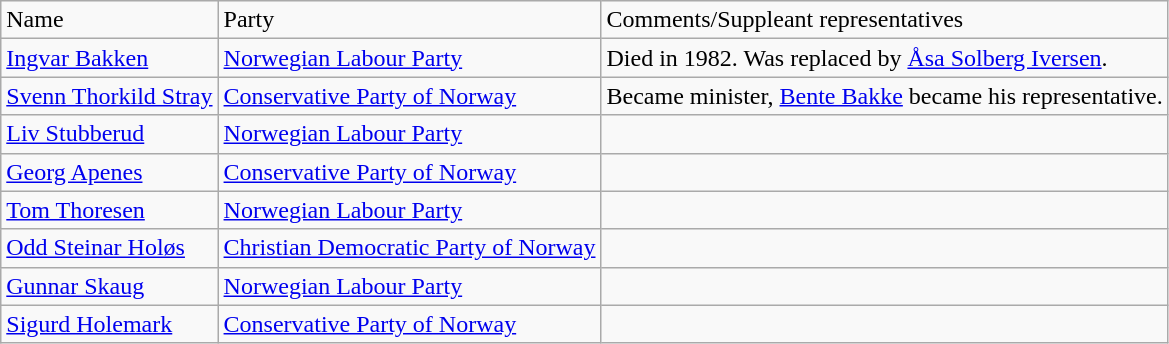<table class="wikitable">
<tr>
<td>Name</td>
<td>Party</td>
<td>Comments/Suppleant representatives</td>
</tr>
<tr>
<td><a href='#'>Ingvar Bakken</a></td>
<td><a href='#'>Norwegian Labour Party</a></td>
<td>Died in 1982. Was replaced by <a href='#'>Åsa Solberg Iversen</a>.</td>
</tr>
<tr>
<td><a href='#'>Svenn Thorkild Stray</a></td>
<td><a href='#'>Conservative Party of Norway</a></td>
<td>Became minister, <a href='#'>Bente Bakke</a> became his representative.</td>
</tr>
<tr>
<td><a href='#'>Liv Stubberud</a></td>
<td><a href='#'>Norwegian Labour Party</a></td>
<td></td>
</tr>
<tr>
<td><a href='#'>Georg Apenes</a></td>
<td><a href='#'>Conservative Party of Norway</a></td>
<td></td>
</tr>
<tr>
<td><a href='#'>Tom Thoresen</a></td>
<td><a href='#'>Norwegian Labour Party</a></td>
<td></td>
</tr>
<tr>
<td><a href='#'>Odd Steinar Holøs</a></td>
<td><a href='#'>Christian Democratic Party of Norway</a></td>
<td></td>
</tr>
<tr>
<td><a href='#'>Gunnar Skaug</a></td>
<td><a href='#'>Norwegian Labour Party</a></td>
<td></td>
</tr>
<tr>
<td><a href='#'>Sigurd Holemark</a></td>
<td><a href='#'>Conservative Party of Norway</a></td>
<td></td>
</tr>
</table>
